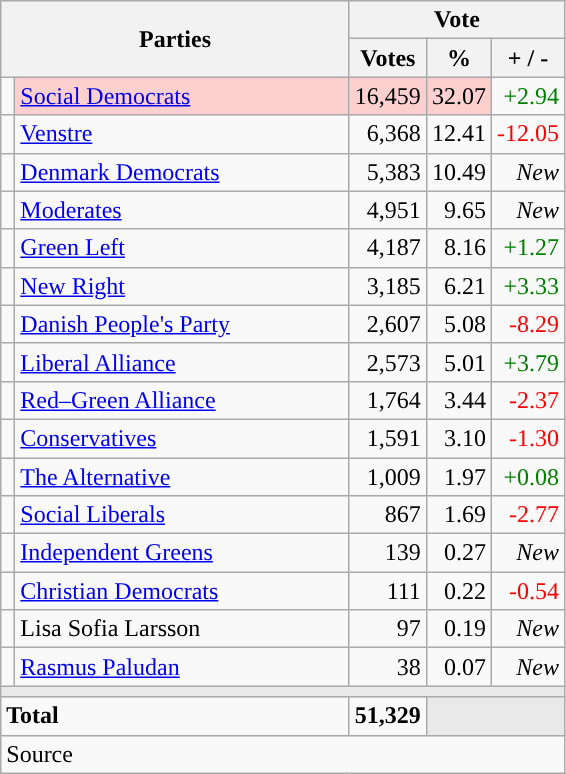<table class="wikitable" style="text-align:right;">
<tr>
<th style="text-align:centre;" rowspan="2" colspan="2" width="225">Parties</th>
<th colspan="3">Vote</th>
</tr>
<tr>
<th width="15">Votes</th>
<th width="15">%</th>
<th width="15">+ / -</th>
</tr>
<tr>
<td width="2" style="color:inherit;background:"></td>
<td bgcolor=#fbd0ce  align="left"><a href='#'>Social Democrats</a></td>
<td bgcolor=#fbd0ce>16,459</td>
<td bgcolor=#fbd0ce>32.07</td>
<td style=color:green;>+2.94</td>
</tr>
<tr>
<td width="2" style="color:inherit;background:"></td>
<td align="left"><a href='#'>Venstre</a></td>
<td>6,368</td>
<td>12.41</td>
<td style=color:red;>-12.05</td>
</tr>
<tr>
<td width="2" style="color:inherit;background:"></td>
<td align="left"><a href='#'>Denmark Democrats</a></td>
<td>5,383</td>
<td>10.49</td>
<td><em>New</em></td>
</tr>
<tr>
<td width="2" style="color:inherit;background:"></td>
<td align="left"><a href='#'>Moderates</a></td>
<td>4,951</td>
<td>9.65</td>
<td><em>New</em></td>
</tr>
<tr>
<td width="2" style="color:inherit;background:"></td>
<td align="left"><a href='#'>Green Left</a></td>
<td>4,187</td>
<td>8.16</td>
<td style=color:green;>+1.27</td>
</tr>
<tr>
<td width="2" style="color:inherit;background:"></td>
<td align="left"><a href='#'>New Right</a></td>
<td>3,185</td>
<td>6.21</td>
<td style=color:green;>+3.33</td>
</tr>
<tr>
<td width="2" style="color:inherit;background:"></td>
<td align="left"><a href='#'>Danish People's Party</a></td>
<td>2,607</td>
<td>5.08</td>
<td style=color:red;>-8.29</td>
</tr>
<tr>
<td width="2" style="color:inherit;background:"></td>
<td align="left"><a href='#'>Liberal Alliance</a></td>
<td>2,573</td>
<td>5.01</td>
<td style=color:green;>+3.79</td>
</tr>
<tr>
<td width="2" style="color:inherit;background:"></td>
<td align="left"><a href='#'>Red–Green Alliance</a></td>
<td>1,764</td>
<td>3.44</td>
<td style=color:red;>-2.37</td>
</tr>
<tr>
<td width="2" style="color:inherit;background:"></td>
<td align="left"><a href='#'>Conservatives</a></td>
<td>1,591</td>
<td>3.10</td>
<td style=color:red;>-1.30</td>
</tr>
<tr>
<td width="2" style="color:inherit;background:"></td>
<td align="left"><a href='#'>The Alternative</a></td>
<td>1,009</td>
<td>1.97</td>
<td style=color:green;>+0.08</td>
</tr>
<tr>
<td width="2" style="color:inherit;background:"></td>
<td align="left"><a href='#'>Social Liberals</a></td>
<td>867</td>
<td>1.69</td>
<td style=color:red;>-2.77</td>
</tr>
<tr>
<td width="2" style="color:inherit;background:"></td>
<td align="left"><a href='#'>Independent Greens</a></td>
<td>139</td>
<td>0.27</td>
<td><em>New</em></td>
</tr>
<tr>
<td width="2" style="color:inherit;background:"></td>
<td align="left"><a href='#'>Christian Democrats</a></td>
<td>111</td>
<td>0.22</td>
<td style=color:red;>-0.54</td>
</tr>
<tr>
<td width="2" style="color:inherit;background:"></td>
<td align="left">Lisa Sofia Larsson</td>
<td>97</td>
<td>0.19</td>
<td><em>New</em></td>
</tr>
<tr>
<td width="2" style="color:inherit;background:"></td>
<td align="left"><a href='#'>Rasmus Paludan</a></td>
<td>38</td>
<td>0.07</td>
<td><em>New</em></td>
</tr>
<tr>
<td colspan="7" bgcolor="#E9E9E9"></td>
</tr>
<tr>
<td align="left" colspan="2"><strong>Total</strong></td>
<td><strong>51,329</strong></td>
<td bgcolor="#E9E9E9" colspan="2"></td>
</tr>
<tr>
<td align="left" colspan="6">Source</td>
</tr>
</table>
